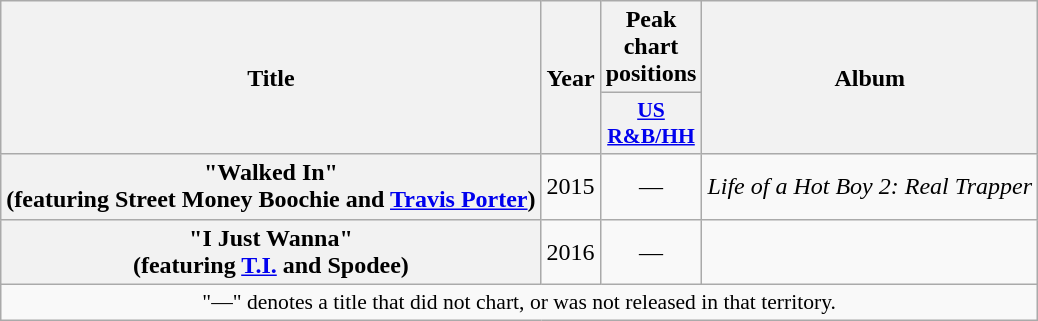<table class="wikitable plainrowheaders" style="text-align:center;" border="1">
<tr>
<th rowspan="2">Title</th>
<th rowspan="2">Year</th>
<th>Peak chart positions</th>
<th rowspan="2">Album</th>
</tr>
<tr>
<th scope="col" style="width:3em;font-size:90%;"><a href='#'>US<br>R&B/HH</a></th>
</tr>
<tr>
<th scope="row">"Walked In"<br><span>(featuring Street Money Boochie and <a href='#'>Travis Porter</a>)</span></th>
<td>2015</td>
<td>—</td>
<td><em>Life of a Hot Boy 2: Real Trapper</em></td>
</tr>
<tr>
<th scope="row">"I Just Wanna"<br><span>(featuring <a href='#'>T.I.</a> and Spodee)</span></th>
<td>2016</td>
<td>—</td>
<td></td>
</tr>
<tr>
<td colspan="6" style="font-size:90%">"—" denotes a title that did not chart, or was not released in that territory.</td>
</tr>
</table>
